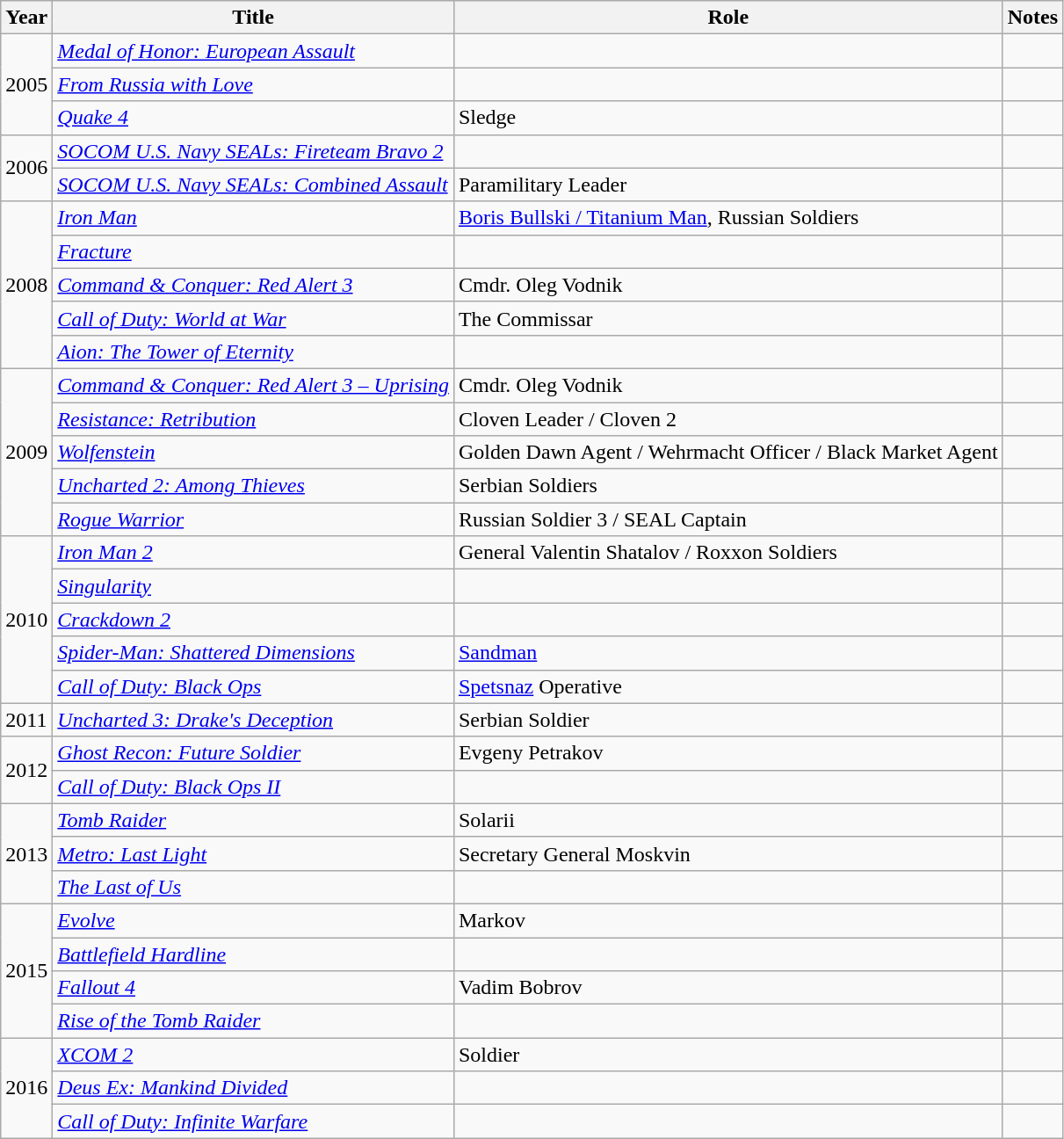<table class="wikitable">
<tr>
<th>Year</th>
<th>Title</th>
<th>Role</th>
<th>Notes</th>
</tr>
<tr>
<td rowspan="3">2005</td>
<td><em><a href='#'>Medal of Honor: European Assault</a></em></td>
<td></td>
<td></td>
</tr>
<tr>
<td><em><a href='#'>From Russia with Love</a></em></td>
<td></td>
<td></td>
</tr>
<tr>
<td><em><a href='#'>Quake 4</a></em></td>
<td>Sledge</td>
<td></td>
</tr>
<tr>
<td rowspan="2">2006</td>
<td><em><a href='#'>SOCOM U.S. Navy SEALs: Fireteam Bravo 2</a></em></td>
<td></td>
<td></td>
</tr>
<tr>
<td><em><a href='#'>SOCOM U.S. Navy SEALs: Combined Assault</a></em></td>
<td>Paramilitary Leader</td>
<td></td>
</tr>
<tr>
<td rowspan="5">2008</td>
<td><em><a href='#'>Iron Man</a></em></td>
<td><a href='#'>Boris Bullski / Titanium Man</a>, Russian Soldiers</td>
<td></td>
</tr>
<tr>
<td><em><a href='#'>Fracture</a></em></td>
<td></td>
<td></td>
</tr>
<tr>
<td><em><a href='#'>Command & Conquer: Red Alert 3</a></em></td>
<td>Cmdr. Oleg Vodnik</td>
<td></td>
</tr>
<tr>
<td><em><a href='#'>Call of Duty: World at War</a></em></td>
<td>The Commissar</td>
<td></td>
</tr>
<tr>
<td><em><a href='#'>Aion: The Tower of Eternity</a></em></td>
<td></td>
<td></td>
</tr>
<tr>
<td rowspan="5">2009</td>
<td><em><a href='#'>Command & Conquer: Red Alert 3 – Uprising</a></em></td>
<td>Cmdr. Oleg Vodnik</td>
<td></td>
</tr>
<tr>
<td><em><a href='#'>Resistance: Retribution</a></em></td>
<td>Cloven Leader / Cloven 2</td>
<td></td>
</tr>
<tr>
<td><em><a href='#'>Wolfenstein</a></em></td>
<td>Golden Dawn Agent / Wehrmacht Officer / Black Market Agent</td>
<td></td>
</tr>
<tr>
<td><em><a href='#'>Uncharted 2: Among Thieves</a></em></td>
<td>Serbian Soldiers</td>
<td></td>
</tr>
<tr>
<td><em><a href='#'>Rogue Warrior</a></em></td>
<td>Russian Soldier 3 / SEAL Captain</td>
<td></td>
</tr>
<tr>
<td rowspan="5">2010</td>
<td><em><a href='#'>Iron Man 2</a></em></td>
<td>General Valentin Shatalov / Roxxon Soldiers</td>
<td></td>
</tr>
<tr>
<td><em><a href='#'>Singularity</a></em></td>
<td></td>
<td></td>
</tr>
<tr>
<td><em><a href='#'>Crackdown 2</a></em></td>
<td></td>
<td></td>
</tr>
<tr>
<td><em><a href='#'>Spider-Man: Shattered Dimensions</a></em></td>
<td><a href='#'>Sandman</a></td>
<td></td>
</tr>
<tr>
<td><em><a href='#'>Call of Duty: Black Ops</a></em></td>
<td><a href='#'>Spetsnaz</a> Operative</td>
<td></td>
</tr>
<tr>
<td>2011</td>
<td><em><a href='#'>Uncharted 3: Drake's Deception</a></em></td>
<td>Serbian Soldier</td>
<td></td>
</tr>
<tr>
<td rowspan="2">2012</td>
<td><em><a href='#'>Ghost Recon: Future Soldier</a></em></td>
<td>Evgeny Petrakov</td>
<td></td>
</tr>
<tr>
<td><em><a href='#'>Call of Duty: Black Ops II</a></em></td>
<td></td>
<td></td>
</tr>
<tr>
<td rowspan="3">2013</td>
<td><em><a href='#'>Tomb Raider</a></em></td>
<td>Solarii</td>
<td></td>
</tr>
<tr>
<td><em><a href='#'>Metro: Last Light</a></em></td>
<td>Secretary General Moskvin</td>
<td></td>
</tr>
<tr>
<td><em><a href='#'>The Last of Us</a></em></td>
<td></td>
<td></td>
</tr>
<tr>
<td rowspan="4">2015</td>
<td><em><a href='#'>Evolve</a></em></td>
<td>Markov</td>
<td></td>
</tr>
<tr>
<td><em><a href='#'>Battlefield Hardline</a></em></td>
<td></td>
<td></td>
</tr>
<tr>
<td><em><a href='#'>Fallout 4</a></em></td>
<td>Vadim Bobrov</td>
<td></td>
</tr>
<tr>
<td><em><a href='#'>Rise of the Tomb Raider</a></em></td>
<td></td>
<td></td>
</tr>
<tr>
<td rowspan="3">2016</td>
<td><em><a href='#'>XCOM 2</a></em></td>
<td>Soldier</td>
<td></td>
</tr>
<tr>
<td><em><a href='#'>Deus Ex: Mankind Divided</a></em></td>
<td></td>
<td></td>
</tr>
<tr>
<td><em><a href='#'>Call of Duty: Infinite Warfare</a></em></td>
<td></td>
<td></td>
</tr>
</table>
